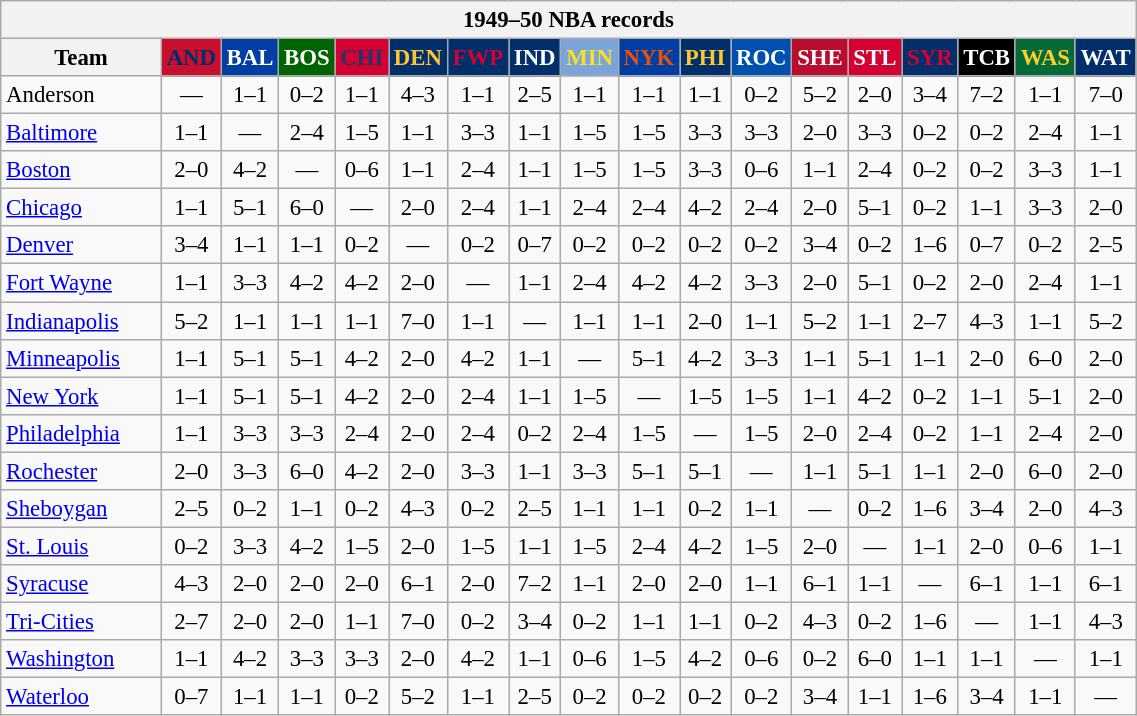<table class="wikitable" style="font-size:95%; text-align:center">
<tr>
<th colspan=18>1949–50 NBA records</th>
</tr>
<tr>
<th width=100>Team</th>
<th style="background:#C90F2E;color:#012D6A;width=35">AND</th>
<th style="background:#003EA4;color:#FFFFFF;width=35">BAL</th>
<th style="background:#006400;color:#FFFFFF;width=35">BOS</th>
<th style="background:#D50032;color:#22356A;width=35">CHI</th>
<th style="background:#012F6B;color:#FEC72E;width=35">DEN</th>
<th style="background:#012F6B;color:#D40032;width=35">FWP</th>
<th style="background:#012F6B;color:#FFFFFF;width=35">IND</th>
<th style="background:#7BA4DB;color:#FBE122;width=35">MIN</th>
<th style="background:#003EA4;color:#E85109;width=35">NYK</th>
<th style="background:#002F6C;color:#FFC72C;width=35">PHI</th>
<th style="background:#0050B0;color:#FFFFFF;width=35">ROC</th>
<th style="background:#BA0C2F;color:#FFFFFF;width=35">SHE</th>
<th style="background:#D40032;color:#FFFFFF;width=35">STL</th>
<th style="background:#012F6B;color:#D50033;width=35">SYR</th>
<th style="background:#000000;color:#FFFFFF;width=35">TCB</th>
<th style="background:#046B38;color:#FECD2A;width=35">WAS</th>
<th style="background:#012F6B;color:#FFFFFF;width=35">WAT</th>
</tr>
<tr>
<td style="text-align:left;">Anderson</td>
<td>—</td>
<td>1–1</td>
<td>0–2</td>
<td>1–1</td>
<td>4–3</td>
<td>1–1</td>
<td>2–5</td>
<td>1–1</td>
<td>1–1</td>
<td>1–1</td>
<td>0–2</td>
<td>5–2</td>
<td>2–0</td>
<td>3–4</td>
<td>7–2</td>
<td>1–1</td>
<td>7–0</td>
</tr>
<tr>
<td style="text-align:left;"><a href='#'>Baltimore</a></td>
<td>1–1</td>
<td>—</td>
<td>2–4</td>
<td>1–5</td>
<td>1–1</td>
<td>3–3</td>
<td>1–1</td>
<td>1–5</td>
<td>1–5</td>
<td>3–3</td>
<td>3–3</td>
<td>2–0</td>
<td>3–3</td>
<td>0–2</td>
<td>0–2</td>
<td>2–4</td>
<td>1–1</td>
</tr>
<tr>
<td style="text-align:left;"><a href='#'>Boston</a></td>
<td>2–0</td>
<td>4–2</td>
<td>—</td>
<td>0–6</td>
<td>1–1</td>
<td>2–4</td>
<td>1–1</td>
<td>1–5</td>
<td>1–5</td>
<td>3–3</td>
<td>0–6</td>
<td>1–1</td>
<td>2–4</td>
<td>0–2</td>
<td>0–2</td>
<td>3–3</td>
<td>1–1</td>
</tr>
<tr>
<td style="text-align:left;"><a href='#'>Chicago</a></td>
<td>1–1</td>
<td>5–1</td>
<td>6–0</td>
<td>—</td>
<td>2–0</td>
<td>2–4</td>
<td>1–1</td>
<td>2–4</td>
<td>2–4</td>
<td>4–2</td>
<td>2–4</td>
<td>2–0</td>
<td>5–1</td>
<td>0–2</td>
<td>1–1</td>
<td>3–3</td>
<td>2–0</td>
</tr>
<tr>
<td style="text-align:left;"><a href='#'>Denver</a></td>
<td>3–4</td>
<td>1–1</td>
<td>1–1</td>
<td>0–2</td>
<td>—</td>
<td>0–2</td>
<td>0–7</td>
<td>0–2</td>
<td>0–2</td>
<td>0–2</td>
<td>0–2</td>
<td>3–4</td>
<td>0–2</td>
<td>1–6</td>
<td>0–7</td>
<td>0–2</td>
<td>2–5</td>
</tr>
<tr>
<td style="text-align:left;"><a href='#'>Fort Wayne</a></td>
<td>1–1</td>
<td>3–3</td>
<td>4–2</td>
<td>4–2</td>
<td>2–0</td>
<td>—</td>
<td>1–1</td>
<td>2–4</td>
<td>4–2</td>
<td>4–2</td>
<td>3–3</td>
<td>2–0</td>
<td>5–1</td>
<td>0–2</td>
<td>2–0</td>
<td>2–4</td>
<td>1–1</td>
</tr>
<tr>
<td style="text-align:left;"><a href='#'>Indianapolis</a></td>
<td>5–2</td>
<td>1–1</td>
<td>1–1</td>
<td>1–1</td>
<td>7–0</td>
<td>1–1</td>
<td>—</td>
<td>1–1</td>
<td>1–1</td>
<td>2–0</td>
<td>1–1</td>
<td>5–2</td>
<td>1–1</td>
<td>2–7</td>
<td>4–3</td>
<td>1–1</td>
<td>5–2</td>
</tr>
<tr>
<td style="text-align:left;"><a href='#'>Minneapolis</a></td>
<td>1–1</td>
<td>5–1</td>
<td>5–1</td>
<td>4–2</td>
<td>2–0</td>
<td>4–2</td>
<td>1–1</td>
<td>—</td>
<td>5–1</td>
<td>4–2</td>
<td>3–3</td>
<td>1–1</td>
<td>5–1</td>
<td>1–1</td>
<td>2–0</td>
<td>6–0</td>
<td>2–0</td>
</tr>
<tr>
<td style="text-align:left;"><a href='#'>New York</a></td>
<td>1–1</td>
<td>5–1</td>
<td>5–1</td>
<td>4–2</td>
<td>2–0</td>
<td>2–4</td>
<td>1–1</td>
<td>1–5</td>
<td>—</td>
<td>1–5</td>
<td>1–5</td>
<td>1–1</td>
<td>4–2</td>
<td>0–2</td>
<td>1–1</td>
<td>5–1</td>
<td>2–0</td>
</tr>
<tr>
<td style="text-align:left;"><a href='#'>Philadelphia</a></td>
<td>1–1</td>
<td>3–3</td>
<td>3–3</td>
<td>2–4</td>
<td>2–0</td>
<td>2–4</td>
<td>0–2</td>
<td>2–4</td>
<td>1–5</td>
<td>—</td>
<td>1–5</td>
<td>2–0</td>
<td>2–4</td>
<td>0–2</td>
<td>1–1</td>
<td>2–4</td>
<td>2–0</td>
</tr>
<tr>
<td style="text-align:left;"><a href='#'>Rochester</a></td>
<td>2–0</td>
<td>3–3</td>
<td>6–0</td>
<td>4–2</td>
<td>2–0</td>
<td>3–3</td>
<td>1–1</td>
<td>3–3</td>
<td>5–1</td>
<td>5–1</td>
<td>—</td>
<td>1–1</td>
<td>5–1</td>
<td>1–1</td>
<td>2–0</td>
<td>6–0</td>
<td>2–0</td>
</tr>
<tr>
<td style="text-align:left;"><a href='#'>Sheboygan</a></td>
<td>2–5</td>
<td>0–2</td>
<td>1–1</td>
<td>0–2</td>
<td>4–3</td>
<td>0–2</td>
<td>2–5</td>
<td>1–1</td>
<td>1–1</td>
<td>0–2</td>
<td>1–1</td>
<td>—</td>
<td>0–2</td>
<td>1–6</td>
<td>3–4</td>
<td>2–0</td>
<td>4–3</td>
</tr>
<tr>
<td style="text-align:left;"><a href='#'>St. Louis</a></td>
<td>0–2</td>
<td>3–3</td>
<td>4–2</td>
<td>1–5</td>
<td>2–0</td>
<td>1–5</td>
<td>1–1</td>
<td>1–5</td>
<td>2–4</td>
<td>4–2</td>
<td>1–5</td>
<td>2–0</td>
<td>—</td>
<td>1–1</td>
<td>2–0</td>
<td>0–6</td>
<td>1–1</td>
</tr>
<tr>
<td style="text-align:left;"><a href='#'>Syracuse</a></td>
<td>4–3</td>
<td>2–0</td>
<td>2–0</td>
<td>2–0</td>
<td>6–1</td>
<td>2–0</td>
<td>7–2</td>
<td>1–1</td>
<td>2–0</td>
<td>2–0</td>
<td>1–1</td>
<td>6–1</td>
<td>1–1</td>
<td>—</td>
<td>6–1</td>
<td>1–1</td>
<td>6–1</td>
</tr>
<tr>
<td style="text-align:left;"><a href='#'>Tri-Cities</a></td>
<td>2–7</td>
<td>2–0</td>
<td>2–0</td>
<td>1–1</td>
<td>7–0</td>
<td>0–2</td>
<td>3–4</td>
<td>0–2</td>
<td>1–1</td>
<td>1–1</td>
<td>0–2</td>
<td>4–3</td>
<td>0–2</td>
<td>1–6</td>
<td>—</td>
<td>1–1</td>
<td>4–3</td>
</tr>
<tr>
<td style="text-align:left;"><a href='#'>Washington</a></td>
<td>1–1</td>
<td>4–2</td>
<td>3–3</td>
<td>3–3</td>
<td>2–0</td>
<td>4–2</td>
<td>1–1</td>
<td>0–6</td>
<td>1–5</td>
<td>4–2</td>
<td>0–6</td>
<td>0–2</td>
<td>6–0</td>
<td>1–1</td>
<td>1–1</td>
<td>—</td>
<td>1–1</td>
</tr>
<tr>
<td style="text-align:left;"><a href='#'>Waterloo</a></td>
<td>0–7</td>
<td>1–1</td>
<td>1–1</td>
<td>0–2</td>
<td>5–2</td>
<td>1–1</td>
<td>2–5</td>
<td>0–2</td>
<td>0–2</td>
<td>0–2</td>
<td>0–2</td>
<td>3–4</td>
<td>1–1</td>
<td>1–6</td>
<td>3–4</td>
<td>1–1</td>
<td>—</td>
</tr>
</table>
